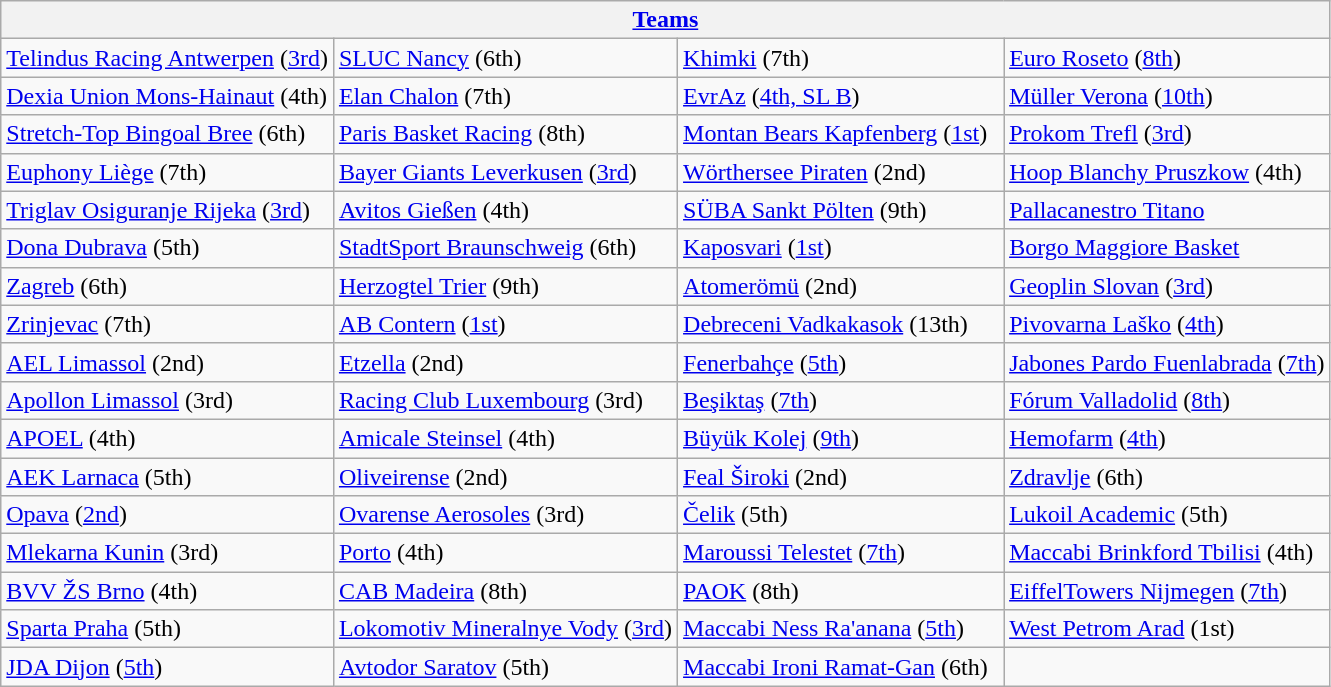<table class="wikitable" style="white-space: nowrap;">
<tr>
<th colspan=4><a href='#'>Teams</a></th>
</tr>
<tr>
<td width=210> <a href='#'>Telindus Racing Antwerpen</a> (<a href='#'>3rd</a>)</td>
<td width=210> <a href='#'>SLUC Nancy</a> (6th)</td>
<td width=210> <a href='#'>Khimki</a> (7th)</td>
<td width=210> <a href='#'>Euro Roseto</a> (<a href='#'>8th</a>)</td>
</tr>
<tr>
<td width=210> <a href='#'>Dexia Union Mons-Hainaut</a> (4th)</td>
<td width=210> <a href='#'>Elan Chalon</a> (7th)</td>
<td width=210> <a href='#'>EvrAz</a> (<a href='#'>4th, SL B</a>)</td>
<td width=210> <a href='#'>Müller Verona</a> (<a href='#'>10th</a>)</td>
</tr>
<tr>
<td width=210> <a href='#'>Stretch-Top Bingoal Bree</a> (6th)</td>
<td width=210> <a href='#'>Paris Basket Racing</a> (8th)</td>
<td width=210> <a href='#'>Montan Bears Kapfenberg</a> (<a href='#'>1st</a>)</td>
<td width=210> <a href='#'>Prokom Trefl</a> (<a href='#'>3rd</a>)</td>
</tr>
<tr>
<td width=210> <a href='#'>Euphony Liège</a> (7th)</td>
<td width=210> <a href='#'>Bayer Giants Leverkusen</a> (<a href='#'>3rd</a>)</td>
<td width=210> <a href='#'>Wörthersee Piraten</a> (2nd)</td>
<td width=210> <a href='#'>Hoop Blanchy Pruszkow</a> (4th)</td>
</tr>
<tr>
<td width=210> <a href='#'>Triglav Osiguranje Rijeka</a> (<a href='#'>3rd</a>)</td>
<td width=210> <a href='#'>Avitos Gießen</a> (4th)</td>
<td width=210> <a href='#'>SÜBA Sankt Pölten</a> (9th)</td>
<td width=210> <a href='#'>Pallacanestro Titano</a></td>
</tr>
<tr>
<td width=210> <a href='#'>Dona Dubrava</a> (5th)</td>
<td width=210> <a href='#'>StadtSport Braunschweig</a> (6th)</td>
<td width=210> <a href='#'>Kaposvari</a> (<a href='#'>1st</a>)</td>
<td width=210> <a href='#'>Borgo Maggiore Basket</a></td>
</tr>
<tr>
<td width=210> <a href='#'>Zagreb</a> (6th)</td>
<td width=210> <a href='#'>Herzogtel Trier</a> (9th)</td>
<td width=210> <a href='#'>Atomerömü</a> (2nd)</td>
<td width=210> <a href='#'>Geoplin Slovan</a> (<a href='#'>3rd</a>)</td>
</tr>
<tr>
<td width=210> <a href='#'>Zrinjevac</a> (7th)</td>
<td width=210> <a href='#'>AB Contern</a> (<a href='#'>1st</a>)</td>
<td width=210> <a href='#'>Debreceni Vadkakasok</a> (13th)</td>
<td width=210> <a href='#'>Pivovarna Laško</a> (<a href='#'>4th</a>)</td>
</tr>
<tr>
<td width=210> <a href='#'>AEL Limassol</a> (2nd)</td>
<td width=210> <a href='#'>Etzella</a> (2nd)</td>
<td width=210> <a href='#'>Fenerbahçe</a> (<a href='#'>5th</a>)</td>
<td width=210> <a href='#'>Jabones Pardo Fuenlabrada</a> (<a href='#'>7th</a>)</td>
</tr>
<tr>
<td width=210> <a href='#'>Apollon Limassol</a> (3rd)</td>
<td width=210> <a href='#'>Racing Club Luxembourg</a> (3rd)</td>
<td width=210> <a href='#'>Beşiktaş</a> (<a href='#'>7th</a>)</td>
<td width=210> <a href='#'>Fórum Valladolid</a> (<a href='#'>8th</a>)</td>
</tr>
<tr>
<td width=210> <a href='#'>APOEL</a> (4th)</td>
<td width=210> <a href='#'>Amicale Steinsel</a> (4th)</td>
<td width=210> <a href='#'>Büyük Kolej</a> (<a href='#'>9th</a>)</td>
<td width=210> <a href='#'>Hemofarm</a> (<a href='#'>4th</a>)</td>
</tr>
<tr>
<td width=210> <a href='#'>AEK Larnaca</a> (5th)</td>
<td width=210> <a href='#'>Oliveirense</a> (2nd)</td>
<td width=210> <a href='#'>Feal Široki</a> (2nd)</td>
<td width=210> <a href='#'>Zdravlje</a> (6th)</td>
</tr>
<tr>
<td width=210> <a href='#'>Opava</a> (<a href='#'>2nd</a>)</td>
<td width=210> <a href='#'>Ovarense Aerosoles</a> (3rd)</td>
<td width=210> <a href='#'>Čelik</a> (5th)</td>
<td width=210> <a href='#'>Lukoil Academic</a> (5th)</td>
</tr>
<tr>
<td width=210> <a href='#'>Mlekarna Kunin</a> (3rd)</td>
<td width=210> <a href='#'>Porto</a> (4th)</td>
<td width=210> <a href='#'>Maroussi Telestet</a> (<a href='#'>7th</a>)</td>
<td width=210> <a href='#'>Maccabi Brinkford Tbilisi</a> (4th)</td>
</tr>
<tr>
<td width=210> <a href='#'>BVV ŽS Brno</a> (4th)</td>
<td width=210> <a href='#'>CAB Madeira</a> (8th)</td>
<td width=210> <a href='#'>PAOK</a> (8th)</td>
<td width=210> <a href='#'>EiffelTowers Nijmegen</a> (<a href='#'>7th</a>)</td>
</tr>
<tr>
<td width=210> <a href='#'>Sparta Praha</a> (5th)</td>
<td width=210> <a href='#'>Lokomotiv Mineralnye Vody</a> (<a href='#'>3rd</a>)</td>
<td width=210> <a href='#'>Maccabi Ness Ra'anana</a> (<a href='#'>5th</a>)</td>
<td width=210> <a href='#'>West Petrom Arad</a> (1st)</td>
</tr>
<tr>
<td width=210> <a href='#'>JDA Dijon</a> (<a href='#'>5th</a>)</td>
<td width=210> <a href='#'>Avtodor Saratov</a> (5th)</td>
<td width=210> <a href='#'>Maccabi Ironi Ramat-Gan</a> (6th)</td>
<td></td>
</tr>
</table>
